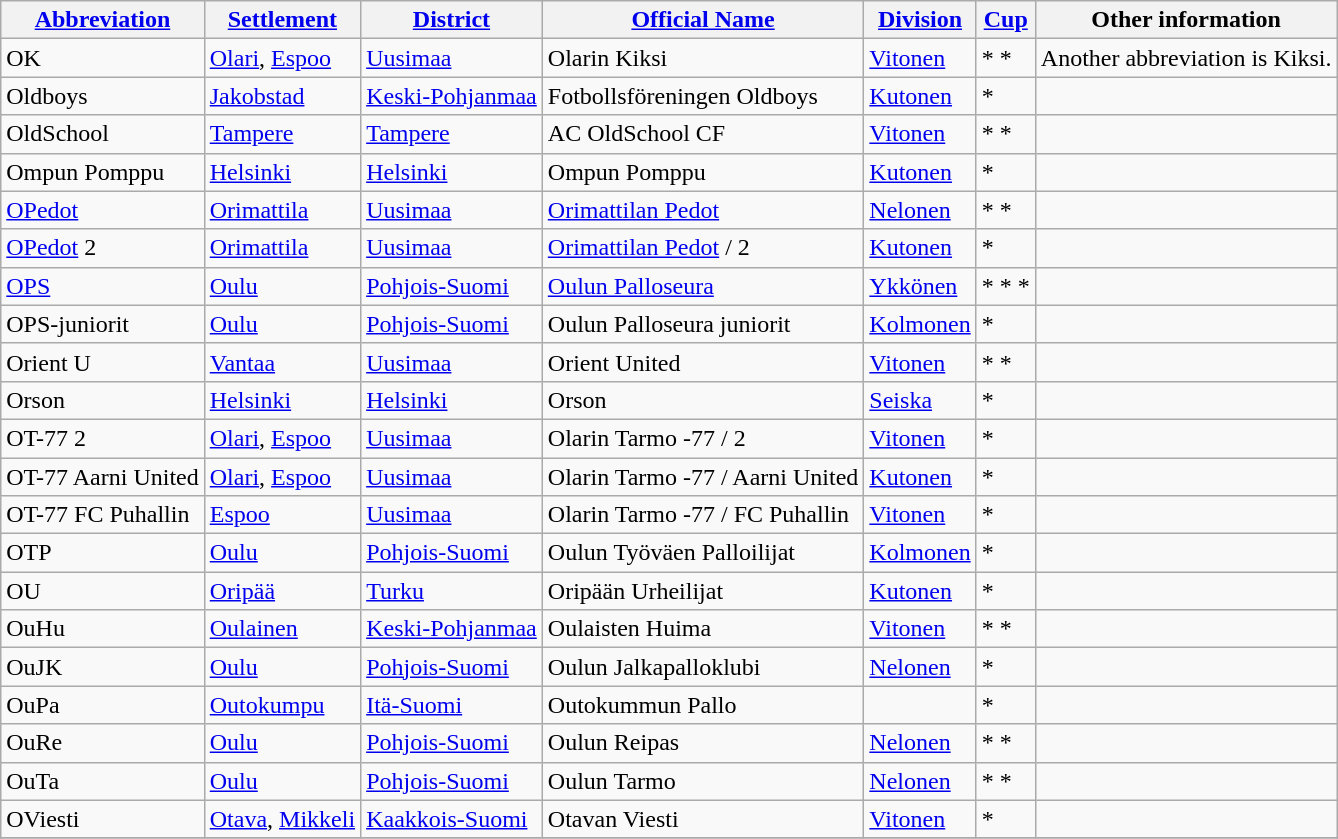<table class="wikitable" style="text-align:left">
<tr>
<th style= width="120px"><a href='#'>Abbreviation</a></th>
<th style= width="110px"><a href='#'>Settlement</a></th>
<th style= width="80px"><a href='#'>District</a></th>
<th style= width="200px"><a href='#'>Official Name</a></th>
<th style= width="80px"><a href='#'>Division</a></th>
<th style= width="40px"><a href='#'>Cup</a></th>
<th style= width="220px">Other information</th>
</tr>
<tr>
<td>OK</td>
<td><a href='#'>Olari</a>,  <a href='#'>Espoo</a></td>
<td><a href='#'>Uusimaa</a></td>
<td>Olarin Kiksi</td>
<td><a href='#'>Vitonen</a></td>
<td>* *</td>
<td>Another abbreviation is Kiksi.</td>
</tr>
<tr>
<td>Oldboys</td>
<td><a href='#'>Jakobstad</a></td>
<td><a href='#'>Keski-Pohjanmaa</a></td>
<td>Fotbollsföreningen Oldboys</td>
<td><a href='#'>Kutonen</a></td>
<td>*</td>
<td></td>
</tr>
<tr>
<td>OldSchool</td>
<td><a href='#'>Tampere</a></td>
<td><a href='#'>Tampere</a></td>
<td>AC OldSchool CF</td>
<td><a href='#'>Vitonen</a></td>
<td>* *</td>
<td></td>
</tr>
<tr>
<td>Ompun Pomppu</td>
<td><a href='#'>Helsinki</a></td>
<td><a href='#'>Helsinki</a></td>
<td>Ompun Pomppu</td>
<td><a href='#'>Kutonen</a></td>
<td>*</td>
<td></td>
</tr>
<tr>
<td><a href='#'>OPedot</a></td>
<td><a href='#'>Orimattila</a></td>
<td><a href='#'>Uusimaa</a></td>
<td><a href='#'>Orimattilan Pedot</a></td>
<td><a href='#'>Nelonen</a></td>
<td>* *</td>
<td></td>
</tr>
<tr>
<td><a href='#'>OPedot</a> 2</td>
<td><a href='#'>Orimattila</a></td>
<td><a href='#'>Uusimaa</a></td>
<td><a href='#'>Orimattilan Pedot</a> / 2</td>
<td><a href='#'>Kutonen</a></td>
<td>*</td>
<td></td>
</tr>
<tr>
<td><a href='#'>OPS</a></td>
<td><a href='#'>Oulu</a></td>
<td><a href='#'>Pohjois-Suomi</a></td>
<td><a href='#'>Oulun Palloseura</a></td>
<td><a href='#'>Ykkönen</a></td>
<td>* * *</td>
<td></td>
</tr>
<tr>
<td>OPS-juniorit</td>
<td><a href='#'>Oulu</a></td>
<td><a href='#'>Pohjois-Suomi</a></td>
<td>Oulun Palloseura juniorit</td>
<td><a href='#'>Kolmonen</a></td>
<td>*</td>
<td></td>
</tr>
<tr>
<td>Orient U</td>
<td><a href='#'>Vantaa</a></td>
<td><a href='#'>Uusimaa</a></td>
<td>Orient United</td>
<td><a href='#'>Vitonen</a></td>
<td>* *</td>
<td></td>
</tr>
<tr>
<td>Orson</td>
<td><a href='#'>Helsinki</a></td>
<td><a href='#'>Helsinki</a></td>
<td>Orson</td>
<td><a href='#'>Seiska</a></td>
<td>*</td>
<td></td>
</tr>
<tr>
<td>OT-77 2</td>
<td><a href='#'>Olari</a>,  <a href='#'>Espoo</a></td>
<td><a href='#'>Uusimaa</a></td>
<td>Olarin Tarmo -77 / 2</td>
<td><a href='#'>Vitonen</a></td>
<td>*</td>
<td></td>
</tr>
<tr>
<td>OT-77 Aarni United</td>
<td><a href='#'>Olari</a>, <a href='#'>Espoo</a></td>
<td><a href='#'>Uusimaa</a></td>
<td>Olarin Tarmo -77 / Aarni United</td>
<td><a href='#'>Kutonen</a></td>
<td>*</td>
<td></td>
</tr>
<tr>
<td>OT-77 FC Puhallin</td>
<td><a href='#'>Espoo</a></td>
<td><a href='#'>Uusimaa</a></td>
<td>Olarin Tarmo -77 / FC Puhallin</td>
<td><a href='#'>Vitonen</a></td>
<td>*</td>
<td></td>
</tr>
<tr>
<td>OTP</td>
<td><a href='#'>Oulu</a></td>
<td><a href='#'>Pohjois-Suomi</a></td>
<td>Oulun Työväen Palloilijat</td>
<td><a href='#'>Kolmonen</a></td>
<td>*</td>
<td></td>
</tr>
<tr>
<td>OU</td>
<td><a href='#'>Oripää</a></td>
<td><a href='#'>Turku</a></td>
<td>Oripään Urheilijat</td>
<td><a href='#'>Kutonen</a></td>
<td>*</td>
<td></td>
</tr>
<tr>
<td>OuHu</td>
<td><a href='#'>Oulainen</a></td>
<td><a href='#'>Keski-Pohjanmaa</a></td>
<td>Oulaisten Huima</td>
<td><a href='#'>Vitonen</a></td>
<td>* *</td>
<td></td>
</tr>
<tr>
<td>OuJK</td>
<td><a href='#'>Oulu</a></td>
<td><a href='#'>Pohjois-Suomi</a></td>
<td>Oulun Jalkapalloklubi</td>
<td><a href='#'>Nelonen</a></td>
<td>*</td>
<td></td>
</tr>
<tr>
<td>OuPa</td>
<td><a href='#'>Outokumpu</a></td>
<td><a href='#'>Itä-Suomi</a></td>
<td>Outokummun Pallo</td>
<td></td>
<td>*</td>
<td></td>
</tr>
<tr>
<td>OuRe</td>
<td><a href='#'>Oulu</a></td>
<td><a href='#'>Pohjois-Suomi</a></td>
<td>Oulun Reipas</td>
<td><a href='#'>Nelonen</a></td>
<td>* *</td>
<td></td>
</tr>
<tr>
<td>OuTa</td>
<td><a href='#'>Oulu</a></td>
<td><a href='#'>Pohjois-Suomi</a></td>
<td>Oulun Tarmo</td>
<td><a href='#'>Nelonen</a></td>
<td>* *</td>
<td></td>
</tr>
<tr>
<td>OViesti</td>
<td><a href='#'>Otava</a>, <a href='#'>Mikkeli</a></td>
<td><a href='#'>Kaakkois-Suomi</a></td>
<td>Otavan Viesti</td>
<td><a href='#'>Vitonen</a></td>
<td>*</td>
<td></td>
</tr>
<tr>
</tr>
</table>
